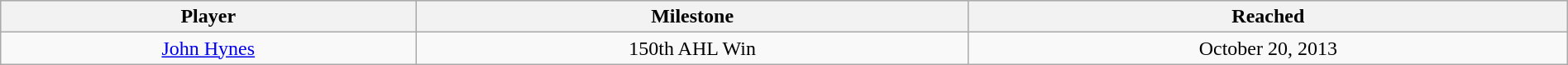<table class="wikitable"  style="width:100%; text-align:center;">
<tr style="text-align:center; background:#ddd;">
<th>Player</th>
<th>Milestone</th>
<th>Reached</th>
</tr>
<tr>
<td><a href='#'>John Hynes</a></td>
<td>150th AHL Win</td>
<td>October 20, 2013</td>
</tr>
</table>
